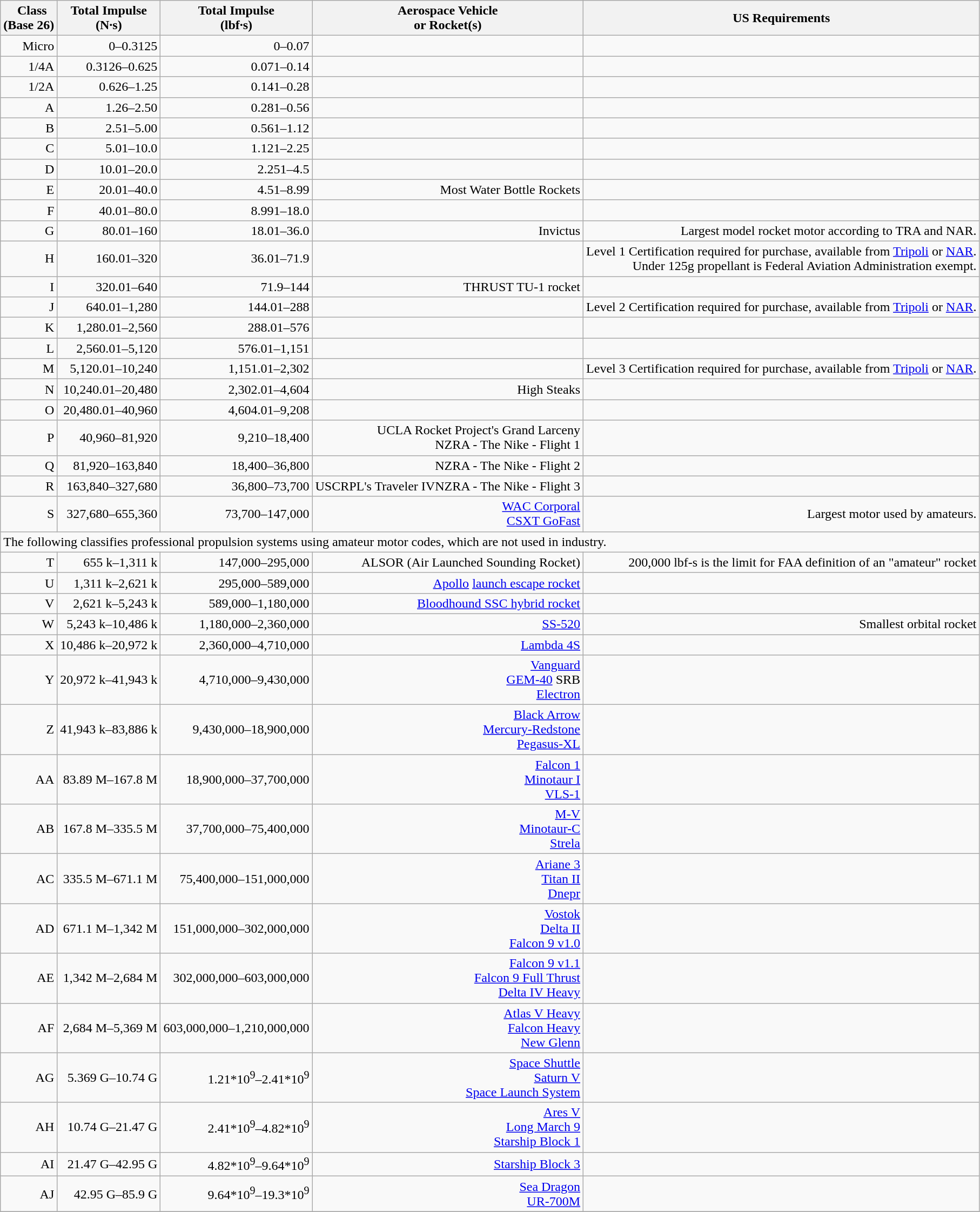<table class="wikitable">
<tr>
<th align=left>  Class<br> (Base 26)</th>
<th>Total Impulse<br> (N·s)</th>
<th>Total Impulse<br> (lbf·s)</th>
<th>Aerospace Vehicle  <br>  or Rocket(s)</th>
<th>US Requirements</th>
</tr>
<tr align="right">
<td>Micro</td>
<td>0–0.3125</td>
<td>0–0.07</td>
<td></td>
<td></td>
</tr>
<tr align="right">
<td>1/4A</td>
<td>0.3126–0.625</td>
<td>0.071–0.14</td>
<td></td>
<td></td>
</tr>
<tr align="right">
<td>1/2A</td>
<td>0.626–1.25</td>
<td>0.141–0.28</td>
<td></td>
<td></td>
</tr>
<tr align="right">
<td>A</td>
<td>1.26–2.50</td>
<td>0.281–0.56</td>
<td></td>
<td></td>
</tr>
<tr align="right">
<td>B</td>
<td>2.51–5.00</td>
<td>0.561–1.12</td>
<td></td>
<td></td>
</tr>
<tr align="right">
<td>C</td>
<td>5.01–10.0</td>
<td>1.121–2.25</td>
<td></td>
<td></td>
</tr>
<tr align="right">
<td>D</td>
<td>10.01–20.0</td>
<td>2.251–4.5</td>
<td></td>
<td></td>
</tr>
<tr align="right">
<td>E</td>
<td>20.01–40.0</td>
<td>4.51–8.99</td>
<td>Most Water Bottle Rockets</td>
<td></td>
</tr>
<tr align="right">
<td>F</td>
<td>40.01–80.0</td>
<td>8.991–18.0</td>
<td></td>
<td></td>
</tr>
<tr align="right">
<td>G</td>
<td>80.01–160</td>
<td>18.01–36.0</td>
<td>Invictus</td>
<td>Largest model rocket motor according to TRA and NAR.</td>
</tr>
<tr align="right">
<td>H</td>
<td>160.01–320</td>
<td>36.01–71.9</td>
<td></td>
<td>Level 1 Certification required for purchase, available from <a href='#'>Tripoli</a> or <a href='#'>NAR</a>. <br>Under 125g propellant is Federal Aviation Administration exempt.</td>
</tr>
<tr align="right">
<td>I</td>
<td>320.01–640</td>
<td>71.9–144</td>
<td>THRUST TU-1 rocket</td>
<td></td>
</tr>
<tr align="right">
<td>J</td>
<td>640.01–1,280</td>
<td>144.01–288</td>
<td></td>
<td>Level 2 Certification required for purchase, available from <a href='#'>Tripoli</a> or <a href='#'>NAR</a>.</td>
</tr>
<tr align="right">
<td>K</td>
<td>1,280.01–2,560</td>
<td>288.01–576</td>
<td></td>
<td></td>
</tr>
<tr align="right">
<td>L</td>
<td>2,560.01–5,120</td>
<td>576.01–1,151</td>
<td></td>
<td></td>
</tr>
<tr align="right">
<td>M</td>
<td>5,120.01–10,240</td>
<td>1,151.01–2,302</td>
<td></td>
<td>Level 3 Certification required for purchase, available from <a href='#'>Tripoli</a> or <a href='#'>NAR</a>.</td>
</tr>
<tr align="right">
<td>N</td>
<td>10,240.01–20,480</td>
<td>2,302.01–4,604</td>
<td>High Steaks</td>
<td></td>
</tr>
<tr align="right">
<td>O</td>
<td>20,480.01–40,960</td>
<td>4,604.01–9,208</td>
<td></td>
<td></td>
</tr>
<tr align="right">
<td>P</td>
<td>40,960–81,920</td>
<td>9,210–18,400</td>
<td>UCLA Rocket Project's Grand Larceny<br>NZRA - The Nike - Flight 1</td>
</tr>
<tr align="right">
<td>Q</td>
<td>81,920–163,840</td>
<td>18,400–36,800</td>
<td>NZRA - The Nike - Flight 2</td>
<td></td>
</tr>
<tr align="right">
<td>R</td>
<td>163,840–327,680</td>
<td>36,800–73,700</td>
<td>USCRPL's Traveler IVNZRA - The Nike - Flight 3</td>
<td></td>
</tr>
<tr align="right">
<td>S</td>
<td>327,680–655,360</td>
<td>73,700–147,000</td>
<td><a href='#'>WAC Corporal</a><br> <a href='#'>CSXT GoFast</a></td>
<td>Largest motor used by amateurs.</td>
</tr>
<tr>
<td colspan=5>The following classifies professional propulsion systems using amateur motor codes, which are not used in industry.</td>
</tr>
<tr align="right">
<td>T</td>
<td>655 k–1,311 k</td>
<td>147,000–295,000</td>
<td>ALSOR (Air Launched Sounding Rocket)</td>
<td>200,000 lbf-s is the limit for FAA definition of an "amateur" rocket </td>
</tr>
<tr align="right">
<td>U</td>
<td>1,311 k–2,621 k</td>
<td>295,000–589,000</td>
<td><a href='#'>Apollo</a> <a href='#'>launch escape rocket</a></td>
<td></td>
</tr>
<tr align="right">
<td>V</td>
<td>2,621 k–5,243 k</td>
<td>589,000–1,180,000</td>
<td><a href='#'>Bloodhound SSC hybrid rocket</a></td>
<td></td>
</tr>
<tr align="right">
<td>W</td>
<td>5,243 k–10,486 k</td>
<td>1,180,000–2,360,000</td>
<td><a href='#'>SS-520</a></td>
<td>Smallest orbital rocket</td>
</tr>
<tr align="right">
<td>X</td>
<td>10,486 k–20,972 k</td>
<td>2,360,000–4,710,000</td>
<td><a href='#'>Lambda 4S</a></td>
<td></td>
</tr>
<tr align="right">
<td>Y</td>
<td>20,972 k–41,943 k</td>
<td>4,710,000–9,430,000</td>
<td><a href='#'>Vanguard</a><br><a href='#'>GEM-40</a> SRB<br><a href='#'>Electron</a></td>
<td></td>
</tr>
<tr align="right">
<td>Z</td>
<td>41,943 k–83,886 k</td>
<td>9,430,000–18,900,000</td>
<td><a href='#'>Black Arrow</a><br><a href='#'>Mercury-Redstone</a><br><a href='#'>Pegasus-XL</a></td>
<td></td>
</tr>
<tr align="right">
<td>AA</td>
<td>83.89 M–167.8 M</td>
<td>18,900,000–37,700,000</td>
<td><a href='#'>Falcon 1</a><br><a href='#'>Minotaur I</a><br><a href='#'>VLS-1</a></td>
<td></td>
</tr>
<tr align="right">
<td>AB</td>
<td>167.8 M–335.5 M</td>
<td>37,700,000–75,400,000</td>
<td><a href='#'>M-V</a><br><a href='#'>Minotaur-C</a><br><a href='#'>Strela</a></td>
<td></td>
</tr>
<tr align="right">
<td>AC</td>
<td>335.5 M–671.1 M</td>
<td>75,400,000–151,000,000</td>
<td><a href='#'>Ariane 3</a><br><a href='#'>Titan II</a><br><a href='#'>Dnepr</a></td>
<td></td>
</tr>
<tr align="right">
<td>AD</td>
<td>671.1 M–1,342 M</td>
<td>151,000,000–302,000,000</td>
<td><a href='#'>Vostok</a><br><a href='#'>Delta II</a><br><a href='#'>Falcon 9 v1.0</a></td>
<td></td>
</tr>
<tr align="right">
<td>AE</td>
<td>1,342 M–2,684 M</td>
<td>302,000,000–603,000,000</td>
<td><a href='#'>Falcon 9 v1.1</a><br><a href='#'>Falcon 9 Full Thrust</a><br><a href='#'>Delta IV Heavy</a></td>
<td></td>
</tr>
<tr align="right">
<td>AF</td>
<td>2,684 M–5,369 M</td>
<td>603,000,000–1,210,000,000</td>
<td><a href='#'>Atlas V Heavy</a><br><a href='#'>Falcon Heavy</a><br><a href='#'>New Glenn</a></td>
<td></td>
</tr>
<tr align="right">
<td>AG</td>
<td>5.369 G–10.74 G</td>
<td>1.21*10<sup>9</sup>–2.41*10<sup>9</sup></td>
<td><a href='#'>Space Shuttle</a><br><a href='#'>Saturn V</a><br><a href='#'>Space Launch System</a></td>
<td></td>
</tr>
<tr align="right">
<td>AH</td>
<td>10.74 G–21.47 G</td>
<td>2.41*10<sup>9</sup>–4.82*10<sup>9</sup></td>
<td><a href='#'>Ares V</a><br><a href='#'>Long March 9</a><br><a href='#'>Starship Block 1</a></td>
<td></td>
</tr>
<tr align="right">
<td>AI</td>
<td>21.47 G–42.95 G</td>
<td>4.82*10<sup>9</sup>–9.64*10<sup>9</sup></td>
<td><a href='#'>Starship Block 3</a></td>
<td></td>
</tr>
<tr align="right">
<td>AJ</td>
<td>42.95 G–85.9 G</td>
<td>9.64*10<sup>9</sup>–19.3*10<sup>9</sup></td>
<td><a href='#'>Sea Dragon</a><br><a href='#'>UR-700M</a></td>
<td></td>
</tr>
<tr align="right">
</tr>
</table>
